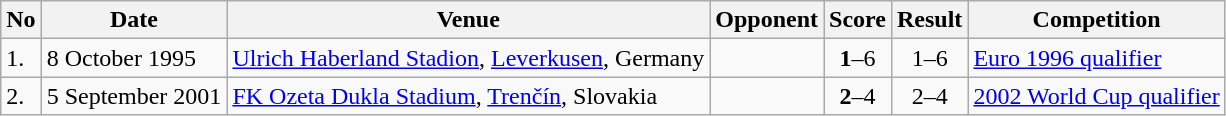<table class="wikitable" style="font-size:100%;">
<tr>
<th>No</th>
<th>Date</th>
<th>Venue</th>
<th>Opponent</th>
<th>Score</th>
<th>Result</th>
<th>Competition</th>
</tr>
<tr>
<td>1.</td>
<td>8 October 1995</td>
<td><a href='#'>Ulrich Haberland Stadion</a>, <a href='#'>Leverkusen</a>, Germany</td>
<td></td>
<td align=center><strong>1</strong>–6</td>
<td align=center>1–6</td>
<td><a href='#'> Euro 1996 qualifier</a></td>
</tr>
<tr>
<td>2.</td>
<td>5 September 2001</td>
<td><a href='#'>FK Ozeta Dukla Stadium</a>, <a href='#'>Trenčín</a>, Slovakia</td>
<td></td>
<td align=center><strong>2</strong>–4</td>
<td align=center>2–4</td>
<td><a href='#'> 2002 World Cup qualifier</a></td>
</tr>
</table>
